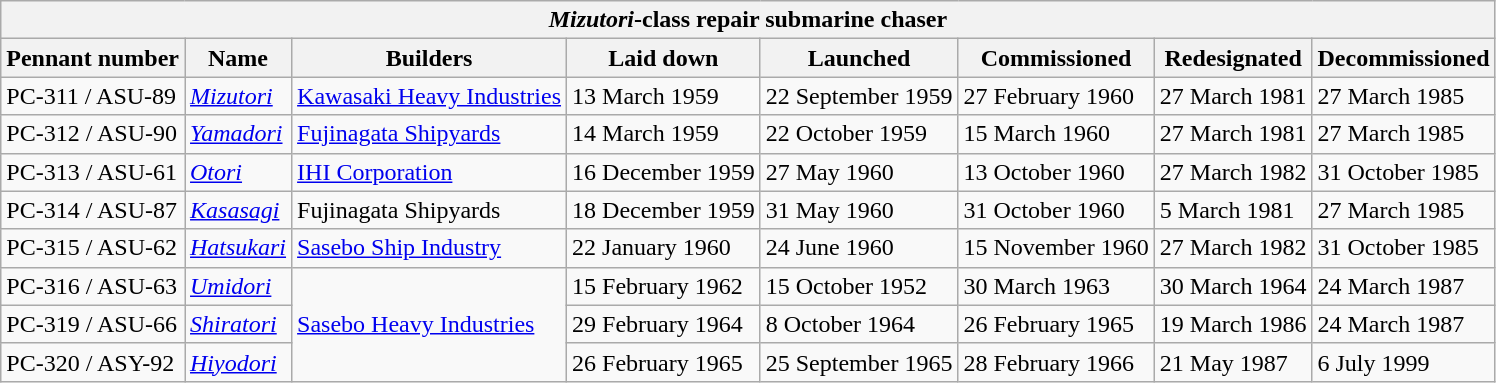<table class="wikitable">
<tr>
<th colspan="8"><em>Mizutori</em>-class repair submarine chaser</th>
</tr>
<tr>
<th>Pennant number</th>
<th>Name</th>
<th>Builders</th>
<th>Laid down</th>
<th>Launched</th>
<th>Commissioned</th>
<th>Redesignated</th>
<th>Decommissioned</th>
</tr>
<tr>
<td>PC-311 / ASU-89</td>
<td><em><a href='#'>Mizutori</a></em></td>
<td><a href='#'>Kawasaki Heavy Industries</a></td>
<td>13 March 1959</td>
<td>22 September 1959</td>
<td>27 February 1960</td>
<td>27 March 1981</td>
<td>27 March 1985</td>
</tr>
<tr>
<td>PC-312 / ASU-90</td>
<td><em><a href='#'>Yamadori</a></em></td>
<td><a href='#'>Fujinagata Shipyards</a></td>
<td>14 March 1959</td>
<td>22 October 1959</td>
<td>15 March 1960</td>
<td>27 March 1981</td>
<td>27 March 1985</td>
</tr>
<tr>
<td>PC-313 / ASU-61</td>
<td><em><a href='#'>Otori</a></em></td>
<td><a href='#'>IHI Corporation</a></td>
<td>16 December 1959</td>
<td>27 May 1960</td>
<td>13 October 1960</td>
<td>27 March 1982</td>
<td>31 October 1985</td>
</tr>
<tr>
<td>PC-314 / ASU-87</td>
<td><em><a href='#'>Kasasagi</a></em></td>
<td>Fujinagata Shipyards</td>
<td>18 December 1959</td>
<td>31 May 1960</td>
<td>31 October 1960</td>
<td>5 March 1981</td>
<td>27 March 1985</td>
</tr>
<tr>
<td>PC-315 / ASU-62</td>
<td><em><a href='#'>Hatsukari</a></em></td>
<td><a href='#'>Sasebo Ship Industry</a></td>
<td>22 January 1960</td>
<td>24 June 1960</td>
<td>15 November 1960</td>
<td>27 March 1982</td>
<td>31 October 1985</td>
</tr>
<tr>
<td>PC-316 / ASU-63</td>
<td><em><a href='#'>Umidori</a></em></td>
<td rowspan="3"><a href='#'>Sasebo Heavy Industries</a></td>
<td>15 February 1962</td>
<td>15 October 1952</td>
<td>30 March 1963</td>
<td>30 March 1964</td>
<td>24 March 1987</td>
</tr>
<tr>
<td>PC-319 / ASU-66</td>
<td><em><a href='#'>Shiratori</a></em></td>
<td>29 February 1964</td>
<td>8 October 1964</td>
<td>26 February 1965</td>
<td>19 March 1986</td>
<td>24 March 1987</td>
</tr>
<tr>
<td>PC-320 / ASY-92</td>
<td><em><a href='#'>Hiyodori</a></em></td>
<td>26 February 1965</td>
<td>25 September 1965</td>
<td>28 February 1966</td>
<td>21 May 1987</td>
<td>6 July 1999</td>
</tr>
</table>
